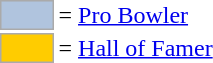<table>
<tr>
<td style="background-color:lightsteelblue; border:1px solid #aaaaaa; width:2em;"></td>
<td>= <a href='#'>Pro Bowler</a></td>
</tr>
<tr>
<td style="background-color:#FFCC00; border:1px solid #aaaaaa; width:2em;"></td>
<td>= <a href='#'>Hall of Famer</a></td>
</tr>
</table>
